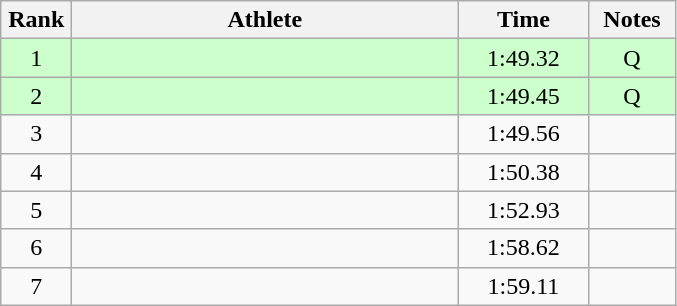<table class="wikitable" style="text-align:center">
<tr>
<th width=40>Rank</th>
<th width=250>Athlete</th>
<th width=80>Time</th>
<th width=50>Notes</th>
</tr>
<tr bgcolor=ccffcc>
<td>1</td>
<td align=left></td>
<td>1:49.32</td>
<td>Q</td>
</tr>
<tr bgcolor=ccffcc>
<td>2</td>
<td align=left></td>
<td>1:49.45</td>
<td>Q</td>
</tr>
<tr>
<td>3</td>
<td align=left></td>
<td>1:49.56</td>
<td></td>
</tr>
<tr>
<td>4</td>
<td align=left></td>
<td>1:50.38</td>
<td></td>
</tr>
<tr>
<td>5</td>
<td align=left></td>
<td>1:52.93</td>
<td></td>
</tr>
<tr>
<td>6</td>
<td align=left></td>
<td>1:58.62</td>
<td></td>
</tr>
<tr>
<td>7</td>
<td align=left></td>
<td>1:59.11</td>
<td></td>
</tr>
</table>
